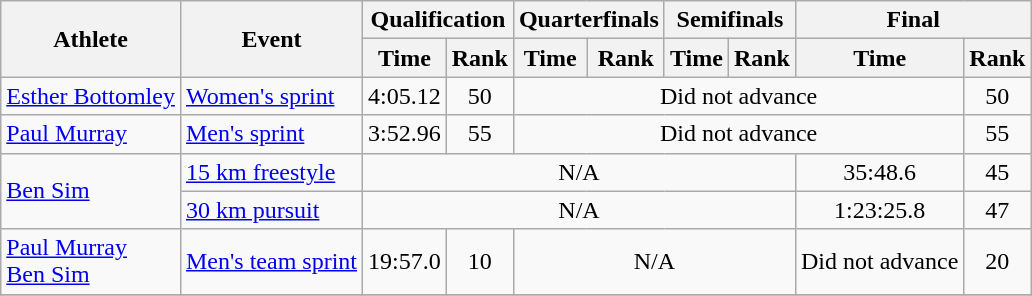<table class="wikitable">
<tr>
<th rowspan="2">Athlete</th>
<th rowspan="2">Event</th>
<th colspan=2>Qualification</th>
<th colspan=2>Quarterfinals</th>
<th colspan=2>Semifinals</th>
<th colspan="2">Final</th>
</tr>
<tr>
<th>Time</th>
<th>Rank</th>
<th>Time</th>
<th>Rank</th>
<th>Time</th>
<th>Rank</th>
<th>Time</th>
<th>Rank</th>
</tr>
<tr>
<td><a href='#'>Esther Bottomley</a></td>
<td><a href='#'>Women's sprint</a></td>
<td align="center">4:05.12</td>
<td align="center">50</td>
<td align="center" colspan=5>Did not advance</td>
<td align="center">50</td>
</tr>
<tr>
<td><a href='#'>Paul Murray</a></td>
<td><a href='#'>Men's sprint</a></td>
<td align="center">3:52.96</td>
<td align="center">55</td>
<td align="center" colspan=5>Did not advance</td>
<td align="center">55</td>
</tr>
<tr>
<td rowspan=2><a href='#'>Ben Sim</a></td>
<td><a href='#'>15 km freestyle</a></td>
<td colspan=6 align=center>N/A</td>
<td align="center">35:48.6</td>
<td align="center">45</td>
</tr>
<tr>
<td><a href='#'>30 km pursuit</a></td>
<td colspan=6 align=center>N/A</td>
<td align="center">1:23:25.8</td>
<td align="center">47</td>
</tr>
<tr>
<td><a href='#'>Paul Murray</a><br><a href='#'>Ben Sim</a></td>
<td><a href='#'>Men's team sprint</a></td>
<td align="center">19:57.0</td>
<td align="center">10</td>
<td colspan=4 align=center>N/A</td>
<td align="center">Did not advance</td>
<td align="center">20</td>
</tr>
<tr>
</tr>
</table>
